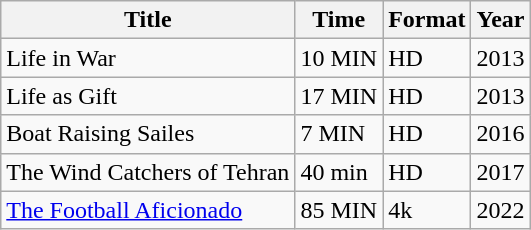<table class="wikitable">
<tr>
<th>Title</th>
<th>Time</th>
<th>Format</th>
<th>Year</th>
</tr>
<tr>
<td>Life in War</td>
<td>10 MIN</td>
<td>HD</td>
<td>2013</td>
</tr>
<tr>
<td>Life as Gift</td>
<td>17 MIN</td>
<td>HD</td>
<td>2013</td>
</tr>
<tr>
<td>Boat Raising Sailes</td>
<td>7 MIN</td>
<td>HD</td>
<td>2016</td>
</tr>
<tr>
<td>The Wind Catchers of Tehran</td>
<td>40 min</td>
<td>HD</td>
<td>2017</td>
</tr>
<tr>
<td><a href='#'>The Football Aficionado</a></td>
<td>85 MIN</td>
<td>4k</td>
<td>2022</td>
</tr>
</table>
